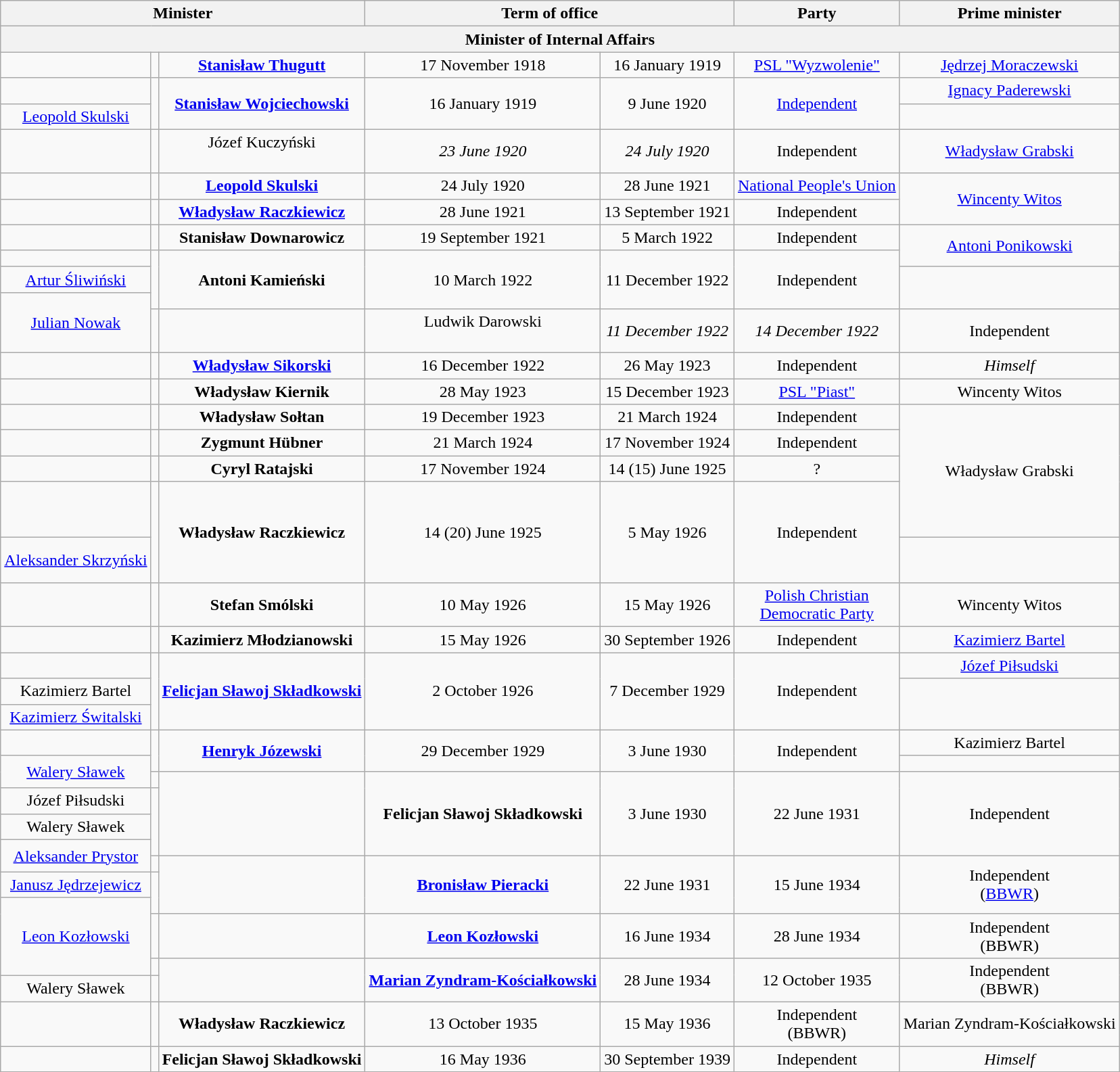<table class="wikitable plainrowheaders" style="text-align:center;">
<tr>
<th colspan=3>Minister</th>
<th colspan=2>Term of office</th>
<th>Party</th>
<th>Prime minister</th>
</tr>
<tr style="height:1em">
<th colspan=7>Minister of Internal Affairs</th>
</tr>
<tr style="height:1em">
<td></td>
<td></td>
<td><strong><a href='#'>Stanisław Thugutt</a></strong><br></td>
<td>17 November 1918</td>
<td>16 January 1919</td>
<td><a href='#'>PSL "Wyzwolenie"</a></td>
<td><a href='#'>Jędrzej Moraczewski</a></td>
</tr>
<tr style="height:1em">
<td></td>
<td rowspan="2"></td>
<td rowspan="2"><strong><a href='#'>Stanisław Wojciechowski</a></strong><br></td>
<td rowspan="2">16 January 1919</td>
<td rowspan="2">9 June 1920</td>
<td rowspan="2"><a href='#'>Independent</a></td>
<td><a href='#'>Ignacy Paderewski</a></td>
</tr>
<tr style="height:1em">
<td><a href='#'>Leopold Skulski</a></td>
</tr>
<tr style="height:1em">
<td></td>
<td></td>
<td>Józef Kuczyński<br><br></td>
<td><em>23 June 1920</em></td>
<td><em>24 July 1920</em></td>
<td>Independent</td>
<td><a href='#'>Władysław Grabski</a></td>
</tr>
<tr style="height:1em">
<td></td>
<td></td>
<td><strong><a href='#'>Leopold Skulski</a></strong><br></td>
<td>24 July 1920</td>
<td>28 June 1921</td>
<td><a href='#'>National People's Union</a></td>
<td rowspan="2"><a href='#'>Wincenty Witos</a></td>
</tr>
<tr style="height:1em">
<td></td>
<td></td>
<td><strong><a href='#'>Władysław Raczkiewicz</a></strong><br></td>
<td>28 June 1921</td>
<td>13 September 1921</td>
<td>Independent</td>
</tr>
<tr style="height:1em">
<td></td>
<td></td>
<td><strong>Stanisław Downarowicz</strong><br></td>
<td>19 September 1921</td>
<td>5 March 1922</td>
<td>Independent</td>
<td rowspan="2"><a href='#'>Antoni Ponikowski</a></td>
</tr>
<tr style="height:1em">
<td></td>
<td rowspan="3"></td>
<td rowspan="3"><strong>Antoni Kamieński</strong><br></td>
<td rowspan="3">10 March 1922</td>
<td rowspan="3">11 December 1922</td>
<td rowspan="3">Independent</td>
</tr>
<tr style="height:1em">
<td><a href='#'>Artur Śliwiński</a></td>
</tr>
<tr style="height:1em">
<td rowspan="2"><a href='#'>Julian Nowak</a></td>
</tr>
<tr style="height:1em">
<td></td>
<td></td>
<td>Ludwik Darowski<br><br></td>
<td><em>11 December 1922</em></td>
<td><em>14 December 1922</em></td>
<td>Independent</td>
</tr>
<tr style="height:1em">
<td></td>
<td></td>
<td><strong><a href='#'>Władysław Sikorski</a></strong><br></td>
<td>16 December 1922</td>
<td>26 May 1923</td>
<td>Independent</td>
<td><em>Himself</em></td>
</tr>
<tr style="height:1em">
<td></td>
<td></td>
<td><strong>Władysław Kiernik</strong><br></td>
<td>28 May 1923</td>
<td>15 December 1923</td>
<td><a href='#'>PSL "Piast"</a></td>
<td>Wincenty Witos</td>
</tr>
<tr style="height:1em">
<td></td>
<td></td>
<td><strong>Władysław Sołtan</strong><br></td>
<td>19 December 1923</td>
<td>21 March 1924</td>
<td>Independent</td>
<td rowspan="4">Władysław Grabski</td>
</tr>
<tr style="height:1em">
<td></td>
<td></td>
<td><strong>Zygmunt Hübner</strong><br></td>
<td>21 March 1924</td>
<td>17 November 1924</td>
<td>Independent</td>
</tr>
<tr style="height:1em">
<td></td>
<td></td>
<td><strong>Cyryl Ratajski</strong><br></td>
<td>17 November 1924</td>
<td>14 (15) June 1925</td>
<td>?</td>
</tr>
<tr style="height:55px">
<td></td>
<td rowspan="2"></td>
<td rowspan="2"><strong>Władysław Raczkiewicz</strong><br></td>
<td rowspan="2">14 (20) June 1925</td>
<td rowspan="2">5 May 1926</td>
<td rowspan="2">Independent</td>
</tr>
<tr style="height:45px">
<td><a href='#'>Aleksander Skrzyński</a></td>
</tr>
<tr style="height:1em">
<td></td>
<td></td>
<td><strong>Stefan Smólski</strong><br></td>
<td>10 May 1926</td>
<td>15 May 1926</td>
<td><a href='#'>Polish Christian<br>Democratic Party</a></td>
<td>Wincenty Witos</td>
</tr>
<tr style="height:1em">
<td></td>
<td></td>
<td><strong>Kazimierz Młodzianowski</strong><br></td>
<td>15 May 1926</td>
<td>30 September 1926</td>
<td>Independent</td>
<td><a href='#'>Kazimierz Bartel</a></td>
</tr>
<tr style="height:1em">
<td></td>
<td rowspan="3"></td>
<td rowspan="3"><strong><a href='#'>Felicjan Sławoj Składkowski</a></strong><br></td>
<td rowspan="3">2 October 1926</td>
<td rowspan="3">7 December 1929</td>
<td rowspan="3">Independent</td>
<td><a href='#'>Józef Piłsudski</a></td>
</tr>
<tr style="height:1em">
<td>Kazimierz Bartel</td>
</tr>
<tr style="height:1em">
<td><a href='#'>Kazimierz Świtalski</a></td>
</tr>
<tr style="height:1em">
<td></td>
<td rowspan="2"></td>
<td rowspan="2"><strong><a href='#'>Henryk Józewski</a></strong><br></td>
<td rowspan="2">29 December 1929</td>
<td rowspan="2">3 June 1930</td>
<td rowspan="2">Independent</td>
<td>Kazimierz Bartel</td>
</tr>
<tr style="height:1em">
<td rowspan="2"><a href='#'>Walery Sławek</a></td>
</tr>
<tr style="height:1em">
<td></td>
<td rowspan="4"></td>
<td rowspan="4"><strong>Felicjan Sławoj Składkowski</strong><br></td>
<td rowspan="4">3 June 1930</td>
<td rowspan="4">22 June 1931</td>
<td rowspan="4">Independent</td>
</tr>
<tr style="height:1em">
<td>Józef Piłsudski</td>
</tr>
<tr style="height:1em">
<td>Walery Sławek</td>
</tr>
<tr style="height:1em">
<td rowspan="2"><a href='#'>Aleksander Prystor</a></td>
</tr>
<tr style="height:1em">
<td></td>
<td rowspan="3"></td>
<td rowspan="3"><strong><a href='#'>Bronisław Pieracki</a></strong><br></td>
<td rowspan="3">22 June 1931</td>
<td rowspan="3">15 June 1934</td>
<td rowspan="3">Independent<br>(<a href='#'>BBWR</a>)</td>
</tr>
<tr style="height:1em">
<td><a href='#'>Janusz Jędrzejewicz</a></td>
</tr>
<tr style="height:1em">
<td rowspan="3"><a href='#'>Leon Kozłowski</a></td>
</tr>
<tr style="height:1em">
<td></td>
<td></td>
<td><strong><a href='#'>Leon Kozłowski</a></strong><br></td>
<td>16 June 1934</td>
<td>28 June 1934</td>
<td>Independent<br>(BBWR)</td>
</tr>
<tr style="height:1em">
<td></td>
<td rowspan="2"></td>
<td rowspan="2"><strong><a href='#'>Marian Zyndram-Kościałkowski</a></strong><br></td>
<td rowspan="2">28 June 1934</td>
<td rowspan="2">12 October 1935</td>
<td rowspan="2">Independent<br>(BBWR)</td>
</tr>
<tr style="height:1em">
<td>Walery Sławek</td>
</tr>
<tr style="height:1em">
<td></td>
<td></td>
<td><strong>Władysław Raczkiewicz</strong><br></td>
<td>13 October 1935</td>
<td>15 May 1936</td>
<td>Independent<br>(BBWR)</td>
<td>Marian Zyndram-Kościałkowski</td>
</tr>
<tr style="height:1em">
<td></td>
<td rowspan="4"></td>
<td rowspan="4"><strong>Felicjan Sławoj Składkowski</strong><br></td>
<td>16 May 1936</td>
<td>30 September 1939</td>
<td>Independent</td>
<td><em>Himself</em></td>
</tr>
</table>
